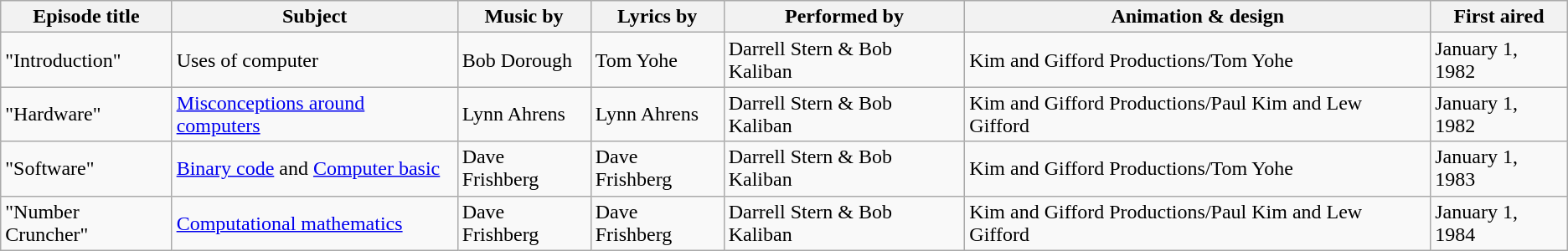<table class="wikitable">
<tr>
<th>Episode title</th>
<th>Subject</th>
<th>Music by</th>
<th>Lyrics by</th>
<th>Performed by</th>
<th>Animation & design</th>
<th>First aired</th>
</tr>
<tr>
<td>"Introduction"</td>
<td>Uses of computer</td>
<td>Bob Dorough</td>
<td>Tom Yohe</td>
<td>Darrell Stern & Bob Kaliban</td>
<td>Kim and Gifford Productions/Tom Yohe</td>
<td>January 1, 1982</td>
</tr>
<tr>
<td>"Hardware"</td>
<td><a href='#'>Misconceptions around computers</a></td>
<td>Lynn Ahrens</td>
<td>Lynn Ahrens</td>
<td>Darrell Stern & Bob Kaliban</td>
<td>Kim and Gifford Productions/Paul Kim and Lew Gifford</td>
<td>January 1, 1982</td>
</tr>
<tr>
<td>"Software"</td>
<td><a href='#'>Binary code</a> and <a href='#'>Computer basic</a></td>
<td>Dave Frishberg</td>
<td>Dave Frishberg</td>
<td>Darrell Stern & Bob Kaliban</td>
<td>Kim and Gifford Productions/Tom Yohe</td>
<td>January 1, 1983</td>
</tr>
<tr>
<td>"Number Cruncher"</td>
<td><a href='#'>Computational mathematics</a></td>
<td>Dave Frishberg</td>
<td>Dave Frishberg</td>
<td>Darrell Stern & Bob Kaliban</td>
<td>Kim and Gifford Productions/Paul Kim and Lew Gifford</td>
<td>January 1, 1984</td>
</tr>
</table>
